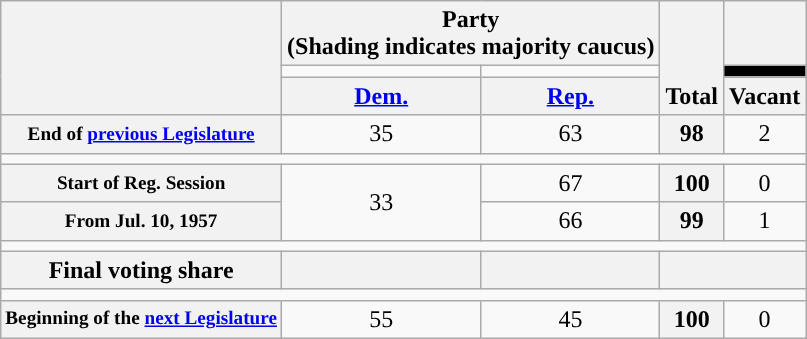<table class=wikitable style="text-align:center">
<tr style="vertical-align:bottom;">
<th rowspan=3></th>
<th colspan=2>Party <div>(Shading indicates majority caucus)</div></th>
<th rowspan=3>Total</th>
<th></th>
</tr>
<tr style="height:5px">
<td style="background-color:"></td>
<td style="background-color:"></td>
<td style="background:black;"></td>
</tr>
<tr>
<th><a href='#'>Dem.</a></th>
<th><a href='#'>Rep.</a></th>
<th>Vacant</th>
</tr>
<tr>
<th style="font-size:80%;">End of <a href='#'>previous Legislature</a></th>
<td>35</td>
<td>63</td>
<th>98</th>
<td>2</td>
</tr>
<tr>
<td colspan=5></td>
</tr>
<tr>
<th style="font-size:80%;">Start of Reg. Session</th>
<td rowspan="2">33</td>
<td>67</td>
<th>100</th>
<td>0</td>
</tr>
<tr>
<th style="font-size:80%;">From Jul. 10, 1957</th>
<td>66</td>
<th>99</th>
<td>1</td>
</tr>
<tr>
<td colspan=5></td>
</tr>
<tr>
<th>Final voting share</th>
<th></th>
<th></th>
<th colspan=2></th>
</tr>
<tr>
<td colspan=5></td>
</tr>
<tr>
<th style="font-size:80%;">Beginning of the <a href='#'>next Legislature</a></th>
<td>55</td>
<td>45</td>
<th>100</th>
<td>0</td>
</tr>
</table>
